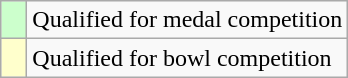<table class=wikitable>
<tr>
<td width=10px bgcolor="#ccffcc"></td>
<td>Qualified for medal competition</td>
</tr>
<tr>
<td width=10px bgcolor="#ffffcc"></td>
<td>Qualified for bowl competition</td>
</tr>
</table>
